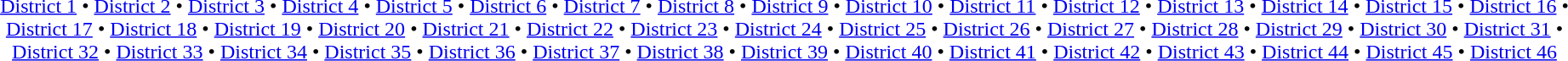<table id=toc class=toc summary=Contents>
<tr>
<td align=center><br><a href='#'>District 1</a> • <a href='#'>District 2</a> • <a href='#'>District 3</a> • <a href='#'>District 4</a> • <a href='#'>District 5</a> • <a href='#'>District 6</a> • <a href='#'>District 7</a> • <a href='#'>District 8</a> • <a href='#'>District 9</a> • <a href='#'>District 10</a> • <a href='#'>District 11</a> • <a href='#'>District 12</a> • <a href='#'>District 13</a> • <a href='#'>District 14</a> • <a href='#'>District 15</a> • <a href='#'>District 16</a> • <a href='#'>District 17</a> • <a href='#'>District 18</a> • <a href='#'>District 19</a> • <a href='#'>District 20</a> • <a href='#'>District 21</a> • <a href='#'>District 22</a> • <a href='#'>District 23</a> • <a href='#'>District 24</a> • <a href='#'>District 25</a> • <a href='#'>District 26</a> • <a href='#'>District 27</a> • <a href='#'>District 28</a> • <a href='#'>District 29</a> • <a href='#'>District 30</a> • <a href='#'>District 31</a> • <a href='#'>District 32</a> • <a href='#'>District 33</a> • <a href='#'>District 34</a> • <a href='#'>District 35</a> • <a href='#'>District 36</a> • <a href='#'>District 37</a> • <a href='#'>District 38</a> • <a href='#'>District 39</a> • <a href='#'>District 40</a> • <a href='#'>District 41</a> • <a href='#'>District 42</a> • <a href='#'>District 43</a> • <a href='#'>District 44</a> • <a href='#'>District 45</a> • <a href='#'>District 46</a></td>
</tr>
</table>
